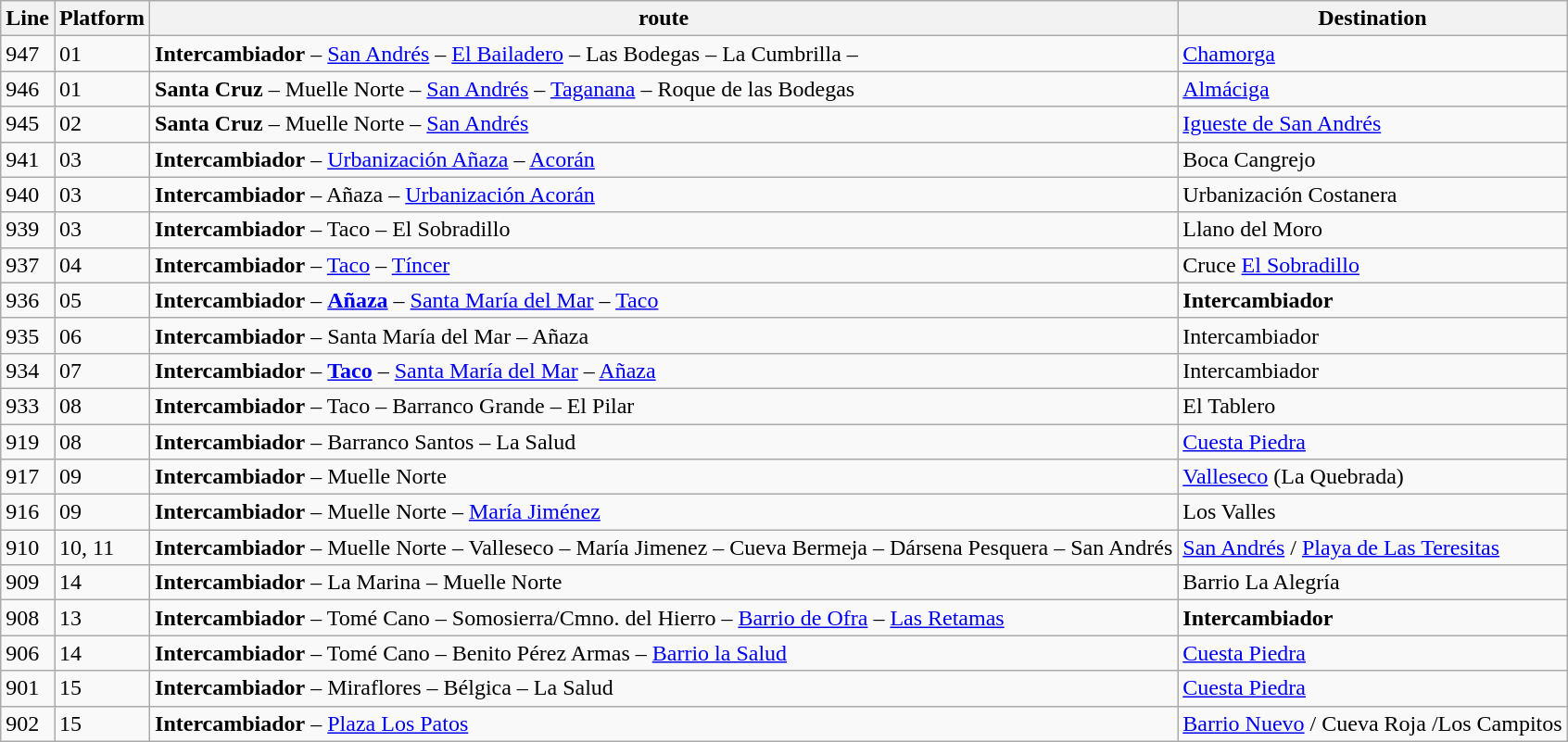<table class="wikitable" border="1">
<tr>
<th>Line</th>
<th>Platform</th>
<th>route</th>
<th>Destination</th>
</tr>
<tr>
<td>947</td>
<td>01</td>
<td><strong>Intercambiador</strong> – <a href='#'>San Andrés</a> – <a href='#'>El Bailadero</a> – Las Bodegas – La Cumbrilla –</td>
<td><a href='#'>Chamorga</a></td>
</tr>
<tr>
<td>946</td>
<td>01</td>
<td><strong>Santa Cruz</strong> – Muelle Norte – <a href='#'>San Andrés</a> – <a href='#'>Taganana</a> – Roque de las Bodegas</td>
<td><a href='#'>Almáciga</a></td>
</tr>
<tr>
<td>945</td>
<td>02</td>
<td><strong>Santa Cruz</strong> – Muelle Norte – <a href='#'>San Andrés</a></td>
<td><a href='#'>Igueste de San Andrés</a></td>
</tr>
<tr>
<td>941</td>
<td>03</td>
<td><strong>Intercambiador</strong> – <a href='#'>Urbanización Añaza</a> – <a href='#'>Acorán</a></td>
<td>Boca Cangrejo</td>
</tr>
<tr>
<td>940</td>
<td>03</td>
<td><strong>Intercambiador</strong> – Añaza – <a href='#'>Urbanización Acorán</a></td>
<td>Urbanización Costanera</td>
</tr>
<tr>
<td>939</td>
<td>03</td>
<td><strong>Intercambiador</strong> – Taco – El Sobradillo</td>
<td>Llano del Moro</td>
</tr>
<tr>
<td>937</td>
<td>04</td>
<td><strong>Intercambiador</strong> – <a href='#'>Taco</a> – <a href='#'>Tíncer</a></td>
<td>Cruce <a href='#'>El Sobradillo</a></td>
</tr>
<tr>
<td>936</td>
<td>05</td>
<td><strong>Intercambiador</strong> – <strong><a href='#'>Añaza</a></strong> – <a href='#'>Santa María del Mar</a> – <a href='#'>Taco</a></td>
<td><strong>Intercambiador</strong></td>
</tr>
<tr>
<td>935</td>
<td>06</td>
<td><strong>Intercambiador</strong> – Santa María del Mar – Añaza</td>
<td>Intercambiador</td>
</tr>
<tr>
<td>934</td>
<td>07</td>
<td><strong>Intercambiador</strong> – <strong><a href='#'>Taco</a></strong> – <a href='#'>Santa María del Mar</a> – <a href='#'>Añaza</a></td>
<td>Intercambiador</td>
</tr>
<tr>
<td>933</td>
<td>08</td>
<td><strong>Intercambiador</strong> – Taco – Barranco Grande – El Pilar</td>
<td>El Tablero</td>
</tr>
<tr>
<td>919</td>
<td>08</td>
<td><strong>Intercambiador</strong> – Barranco Santos – La Salud</td>
<td><a href='#'>Cuesta Piedra</a></td>
</tr>
<tr>
<td>917</td>
<td>09</td>
<td><strong>Intercambiador</strong> – Muelle Norte</td>
<td><a href='#'>Valleseco</a> (La Quebrada)</td>
</tr>
<tr>
<td>916</td>
<td>09</td>
<td><strong>Intercambiador</strong> – Muelle Norte – <a href='#'>María Jiménez</a></td>
<td>Los Valles</td>
</tr>
<tr>
<td>910</td>
<td>10, 11</td>
<td><strong>Intercambiador</strong> – Muelle Norte – Valleseco – María Jimenez – Cueva Bermeja – Dársena Pesquera – San Andrés</td>
<td><a href='#'>San Andrés</a> / <a href='#'>Playa de Las Teresitas</a></td>
</tr>
<tr>
<td>909</td>
<td>14</td>
<td><strong>Intercambiador</strong> – La Marina – Muelle Norte</td>
<td>Barrio La Alegría</td>
</tr>
<tr>
<td>908</td>
<td>13</td>
<td><strong>Intercambiador</strong> – Tomé Cano – Somosierra/Cmno. del Hierro – <a href='#'>Barrio de Ofra</a> – <a href='#'>Las Retamas</a></td>
<td><strong>Intercambiador</strong></td>
</tr>
<tr>
<td>906</td>
<td>14</td>
<td><strong>Intercambiador</strong> – Tomé Cano – Benito Pérez Armas – <a href='#'>Barrio la Salud</a></td>
<td><a href='#'>Cuesta Piedra</a></td>
</tr>
<tr>
<td>901</td>
<td>15</td>
<td><strong>Intercambiador</strong> – Miraflores – Bélgica – La Salud</td>
<td><a href='#'>Cuesta Piedra</a></td>
</tr>
<tr>
<td>902</td>
<td>15</td>
<td><strong>Intercambiador</strong> – <a href='#'>Plaza Los Patos</a></td>
<td><a href='#'>Barrio Nuevo</a> / Cueva Roja /Los Campitos</td>
</tr>
</table>
